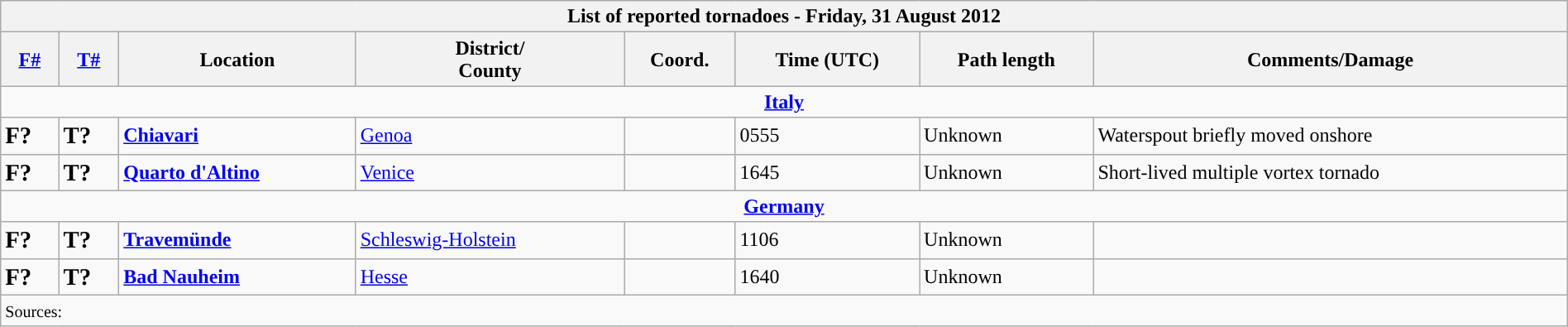<table class="wikitable collapsible" width="100%">
<tr>
<th colspan="8">List of reported tornadoes - Friday, 31 August 2012</th>
</tr>
<tr>
<th><a href='#'>F#</a></th>
<th><a href='#'>T#</a></th>
<th>Location</th>
<th>District/<br>County</th>
<th>Coord.</th>
<th>Time (UTC)</th>
<th>Path length</th>
<th>Comments/Damage</th>
</tr>
<tr>
<td colspan="8" align=center><strong><a href='#'>Italy</a></strong></td>
</tr>
<tr>
<td><big><strong>F?</strong></big></td>
<td><big><strong>T?</strong></big></td>
<td><strong><a href='#'>Chiavari</a></strong></td>
<td><a href='#'>Genoa</a></td>
<td></td>
<td>0555</td>
<td>Unknown</td>
<td>Waterspout briefly moved onshore</td>
</tr>
<tr>
<td><big><strong>F?</strong></big></td>
<td><big><strong>T?</strong></big></td>
<td><strong><a href='#'>Quarto d'Altino</a></strong></td>
<td><a href='#'>Venice</a></td>
<td></td>
<td>1645</td>
<td>Unknown</td>
<td>Short-lived multiple vortex tornado</td>
</tr>
<tr>
<td colspan="8" align=center><strong><a href='#'>Germany</a></strong></td>
</tr>
<tr>
<td><big><strong>F?</strong></big></td>
<td><big><strong>T?</strong></big></td>
<td><strong><a href='#'>Travemünde</a></strong></td>
<td><a href='#'>Schleswig-Holstein</a></td>
<td></td>
<td>1106</td>
<td>Unknown</td>
<td></td>
</tr>
<tr>
<td><big><strong>F?</strong></big></td>
<td><big><strong>T?</strong></big></td>
<td><strong><a href='#'>Bad Nauheim</a></strong></td>
<td><a href='#'>Hesse</a></td>
<td></td>
<td>1640</td>
<td>Unknown</td>
<td></td>
</tr>
<tr>
<td colspan="8"><small>Sources:  </small></td>
</tr>
</table>
